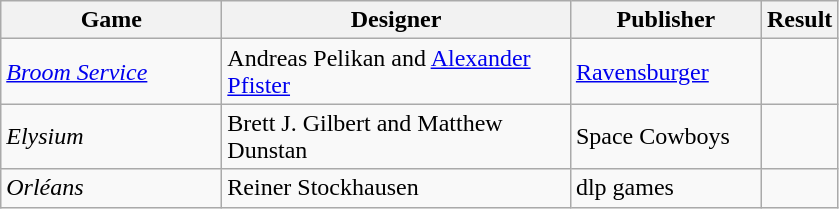<table class="wikitable">
<tr>
<th style="width:140px;">Game</th>
<th style="width:225px;">Designer</th>
<th style="width:120px;">Publisher</th>
<th>Result</th>
</tr>
<tr>
<td><a href='#'><em>Broom Service</em></a></td>
<td>Andreas Pelikan and <a href='#'>Alexander Pfister</a></td>
<td><a href='#'>Ravensburger</a></td>
<td></td>
</tr>
<tr>
<td><em>Elysium</em></td>
<td>Brett J. Gilbert and Matthew Dunstan</td>
<td>Space Cowboys</td>
<td></td>
</tr>
<tr>
<td><em>Orléans</em></td>
<td>Reiner Stockhausen</td>
<td>dlp games</td>
<td></td>
</tr>
</table>
